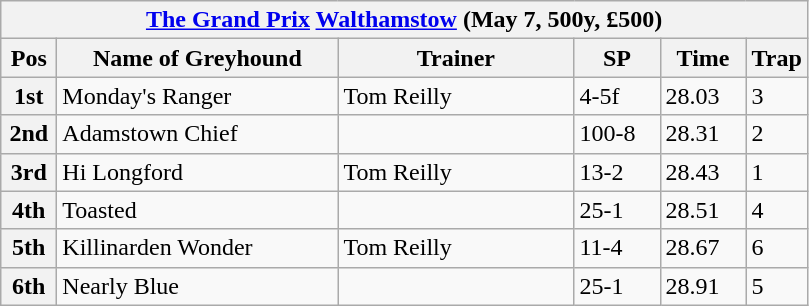<table class="wikitable">
<tr>
<th colspan="6"><a href='#'>The Grand Prix</a> <a href='#'>Walthamstow</a> (May 7, 500y, £500)</th>
</tr>
<tr>
<th width=30>Pos</th>
<th width=180>Name of Greyhound</th>
<th width=150>Trainer</th>
<th width=50>SP</th>
<th width=50>Time</th>
<th width=30>Trap</th>
</tr>
<tr>
<th>1st</th>
<td>Monday's Ranger</td>
<td>Tom Reilly</td>
<td>4-5f</td>
<td>28.03</td>
<td>3</td>
</tr>
<tr>
<th>2nd</th>
<td>Adamstown Chief</td>
<td></td>
<td>100-8</td>
<td>28.31</td>
<td>2</td>
</tr>
<tr>
<th>3rd</th>
<td>Hi Longford</td>
<td>Tom Reilly</td>
<td>13-2</td>
<td>28.43</td>
<td>1</td>
</tr>
<tr>
<th>4th</th>
<td>Toasted</td>
<td></td>
<td>25-1</td>
<td>28.51</td>
<td>4</td>
</tr>
<tr>
<th>5th</th>
<td>Killinarden Wonder</td>
<td>Tom Reilly</td>
<td>11-4</td>
<td>28.67</td>
<td>6</td>
</tr>
<tr>
<th>6th</th>
<td>Nearly Blue</td>
<td></td>
<td>25-1</td>
<td>28.91</td>
<td>5</td>
</tr>
</table>
